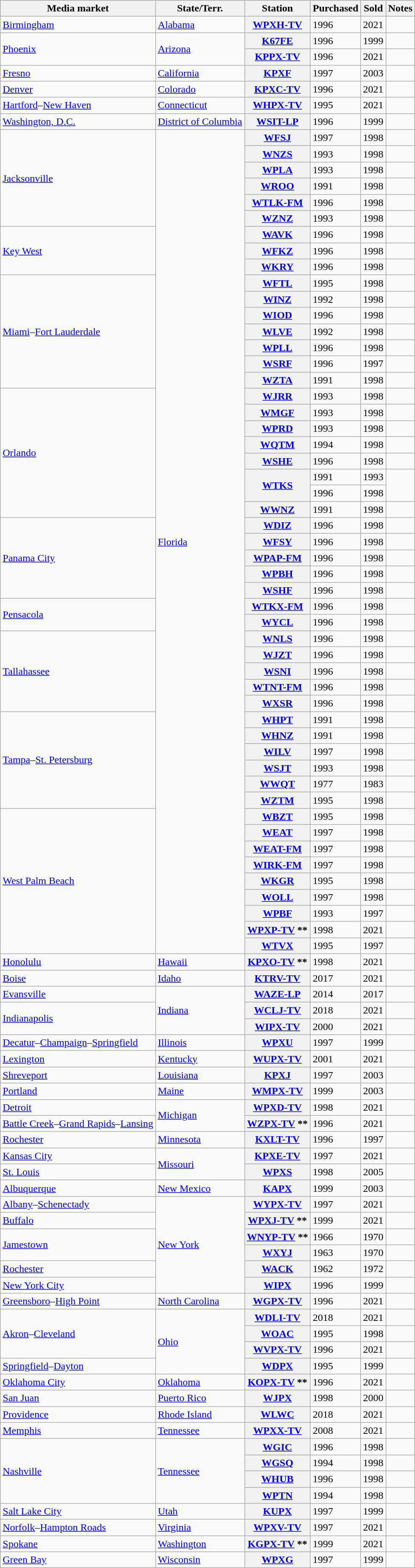<table class="wikitable sortable">
<tr>
<th scope="col">Media market</th>
<th scope="col">State/Terr.</th>
<th scope="col">Station</th>
<th scope="col">Purchased</th>
<th scope="col">Sold</th>
<th scope = "col" class="unsortable">Notes</th>
</tr>
<tr>
<td><a href='#'>Birmingham</a></td>
<td><a href='#'>Alabama</a></td>
<th scope="row"><a href='#'>WPXH-TV</a></th>
<td>1996</td>
<td>2021</td>
<td></td>
</tr>
<tr>
<td rowspan="2"><a href='#'>Phoenix</a></td>
<td rowspan="2"><a href='#'>Arizona</a></td>
<th scope="row"><a href='#'>K67FE</a></th>
<td>1996</td>
<td>1999</td>
<td></td>
</tr>
<tr>
<th scope="row"><a href='#'>KPPX-TV</a></th>
<td>1996</td>
<td>2021</td>
<td></td>
</tr>
<tr>
<td><a href='#'>Fresno</a></td>
<td><a href='#'>California</a></td>
<th scope="row"><a href='#'>KPXF</a></th>
<td>1997</td>
<td>2003</td>
<td></td>
</tr>
<tr>
<td><a href='#'>Denver</a></td>
<td><a href='#'>Colorado</a></td>
<th scope="row"><a href='#'>KPXC-TV</a></th>
<td>1996</td>
<td>2021</td>
<td></td>
</tr>
<tr>
<td><a href='#'>Hartford</a>–<a href='#'>New Haven</a></td>
<td><a href='#'>Connecticut</a></td>
<th scope="row"><a href='#'>WHPX-TV</a></th>
<td>1995</td>
<td>2021</td>
<td></td>
</tr>
<tr>
<td><a href='#'>Washington, D.C.</a></td>
<td><a href='#'>District of Columbia</a></td>
<th scope="row"><a href='#'>WSIT-LP</a></th>
<td>1996</td>
<td>1999</td>
<td></td>
</tr>
<tr>
<td rowspan="6"><a href='#'>Jacksonville</a></td>
<td rowspan="51"><a href='#'>Florida</a></td>
<th scope="row"><a href='#'>WFSJ</a></th>
<td>1997</td>
<td>1998</td>
<td></td>
</tr>
<tr>
<th scope="row"><a href='#'>WNZS</a></th>
<td>1993</td>
<td>1998</td>
<td></td>
</tr>
<tr>
<th scope="row"><a href='#'>WPLA</a></th>
<td>1993</td>
<td>1998</td>
<td></td>
</tr>
<tr>
<th scope="row"><a href='#'>WROO</a></th>
<td>1991</td>
<td>1998</td>
<td></td>
</tr>
<tr>
<th scope="row"><a href='#'>WTLK-FM</a></th>
<td>1996</td>
<td>1998</td>
<td></td>
</tr>
<tr>
<th scope="row"><a href='#'>WZNZ</a></th>
<td>1993</td>
<td>1998</td>
<td></td>
</tr>
<tr>
<td rowspan="3"><a href='#'>Key West</a></td>
<th scope="row"><a href='#'>WAVK</a></th>
<td>1996</td>
<td>1998</td>
<td></td>
</tr>
<tr>
<th scope="row"><a href='#'>WFKZ</a></th>
<td>1996</td>
<td>1998</td>
<td></td>
</tr>
<tr>
<th scope="row"><a href='#'>WKRY</a></th>
<td>1996</td>
<td>1998</td>
<td></td>
</tr>
<tr>
<td rowspan="7"><a href='#'>Miami</a>–<a href='#'>Fort Lauderdale</a></td>
<th scope="row"><a href='#'>WFTL</a></th>
<td>1995</td>
<td>1998</td>
<td></td>
</tr>
<tr>
<th scope="row"><a href='#'>WINZ</a></th>
<td>1992</td>
<td>1998</td>
<td></td>
</tr>
<tr>
<th scope="row"><a href='#'>WIOD</a></th>
<td>1996</td>
<td>1998</td>
<td></td>
</tr>
<tr>
<th scope="row"><a href='#'>WLVE</a></th>
<td>1992</td>
<td>1998</td>
<td></td>
</tr>
<tr>
<th scope="row"><a href='#'>WPLL</a></th>
<td>1996</td>
<td>1998</td>
<td></td>
</tr>
<tr>
<th scope="row"><a href='#'>WSRF</a></th>
<td>1996</td>
<td>1997</td>
<td></td>
</tr>
<tr>
<th scope="row"><a href='#'>WZTA</a></th>
<td>1991</td>
<td>1998</td>
<td></td>
</tr>
<tr>
<td rowspan="8"><a href='#'>Orlando</a></td>
<th scope="row"><a href='#'>WJRR</a></th>
<td>1993</td>
<td>1998</td>
<td></td>
</tr>
<tr>
<th scope="row"><a href='#'>WMGF</a></th>
<td>1993</td>
<td>1998</td>
<td></td>
</tr>
<tr>
<th scope="row"><a href='#'>WPRD</a></th>
<td>1993</td>
<td>1998</td>
<td></td>
</tr>
<tr>
<th scope="row"><a href='#'>WQTM</a></th>
<td>1994</td>
<td>1998</td>
<td></td>
</tr>
<tr>
<th scope="row"><a href='#'>WSHE</a></th>
<td>1996</td>
<td>1998</td>
<td></td>
</tr>
<tr>
<th rowspan="2" scope="row"><a href='#'>WTKS</a></th>
<td>1991</td>
<td>1993</td>
<td rowspan="2"></td>
</tr>
<tr>
<td>1996</td>
<td>1998</td>
</tr>
<tr>
<th scope="row"><a href='#'>WWNZ</a></th>
<td>1991</td>
<td>1998</td>
<td></td>
</tr>
<tr>
<td rowspan="5"><a href='#'>Panama City</a></td>
<th scope="row"><a href='#'>WDIZ</a></th>
<td>1996</td>
<td>1998</td>
<td></td>
</tr>
<tr>
<th scope="row"><a href='#'>WFSY</a></th>
<td>1996</td>
<td>1998</td>
<td></td>
</tr>
<tr>
<th scope="row"><a href='#'>WPAP-FM</a></th>
<td>1996</td>
<td>1998</td>
<td></td>
</tr>
<tr>
<th scope="row"><a href='#'>WPBH</a></th>
<td>1996</td>
<td>1998</td>
<td></td>
</tr>
<tr>
<th scope="row"><a href='#'>WSHF</a></th>
<td>1996</td>
<td>1998</td>
<td></td>
</tr>
<tr>
<td rowspan="2"><a href='#'>Pensacola</a></td>
<th scope="row"><a href='#'>WTKX-FM</a></th>
<td>1996</td>
<td>1998</td>
<td></td>
</tr>
<tr>
<th scope="row"><a href='#'>WYCL</a></th>
<td>1996</td>
<td>1998</td>
<td></td>
</tr>
<tr>
<td rowspan="5"><a href='#'>Tallahassee</a></td>
<th scope="row"><a href='#'>WNLS</a></th>
<td>1996</td>
<td>1998</td>
<td></td>
</tr>
<tr>
<th scope="row"><a href='#'>WJZT</a></th>
<td>1996</td>
<td>1998</td>
<td></td>
</tr>
<tr>
<th scope="row"><a href='#'>WSNI</a></th>
<td>1996</td>
<td>1998</td>
<td></td>
</tr>
<tr>
<th scope="row"><a href='#'>WTNT-FM</a></th>
<td>1996</td>
<td>1998</td>
<td></td>
</tr>
<tr>
<th scope="row"><a href='#'>WXSR</a></th>
<td>1996</td>
<td>1998</td>
<td></td>
</tr>
<tr>
<td rowspan="6"><a href='#'>Tampa</a>–<a href='#'>St. Petersburg</a></td>
<th scope="row"><a href='#'>WHPT</a></th>
<td>1991</td>
<td>1998</td>
<td></td>
</tr>
<tr>
<th scope="row"><a href='#'>WHNZ</a></th>
<td>1991</td>
<td>1998</td>
<td></td>
</tr>
<tr>
<th scope="row"><a href='#'>WILV</a></th>
<td>1997</td>
<td>1998</td>
<td></td>
</tr>
<tr>
<th scope="row"><a href='#'>WSJT</a></th>
<td>1993</td>
<td>1998</td>
<td></td>
</tr>
<tr>
<th scope="row"><a href='#'>WWQT</a></th>
<td>1977</td>
<td>1983</td>
<td></td>
</tr>
<tr>
<th scope="row"><a href='#'>WZTM</a></th>
<td>1995</td>
<td>1998</td>
<td></td>
</tr>
<tr>
<td rowspan="9"><a href='#'>West Palm Beach</a></td>
<th scope="row"><a href='#'>WBZT</a></th>
<td>1995</td>
<td>1998</td>
<td></td>
</tr>
<tr>
<th scope="row"><a href='#'>WEAT</a></th>
<td>1997</td>
<td>1998</td>
<td></td>
</tr>
<tr>
<th scope="row"><a href='#'>WEAT-FM</a></th>
<td>1997</td>
<td>1998</td>
<td></td>
</tr>
<tr>
<th scope="row"><a href='#'>WIRK-FM</a></th>
<td>1997</td>
<td>1998</td>
<td></td>
</tr>
<tr>
<th scope="row"><a href='#'>WKGR</a></th>
<td>1995</td>
<td>1998</td>
<td></td>
</tr>
<tr>
<th scope="row"><a href='#'>WOLL</a></th>
<td>1997</td>
<td>1998</td>
<td></td>
</tr>
<tr>
<th scope="row"><a href='#'>WPBF</a></th>
<td>1993</td>
<td>1997</td>
<td></td>
</tr>
<tr>
<th scope="row"><a href='#'>WPXP-TV</a> **</th>
<td>1998</td>
<td>2021</td>
<td></td>
</tr>
<tr>
<th scope="row"><a href='#'>WTVX</a></th>
<td>1995</td>
<td>1997</td>
<td></td>
</tr>
<tr>
<td><a href='#'>Honolulu</a></td>
<td><a href='#'>Hawaii</a></td>
<th scope="row"><a href='#'>KPXO-TV</a> **</th>
<td>1998</td>
<td>2021</td>
<td></td>
</tr>
<tr>
<td><a href='#'>Boise</a></td>
<td><a href='#'>Idaho</a></td>
<th scope="row"><a href='#'>KTRV-TV</a></th>
<td>2017</td>
<td>2021</td>
<td></td>
</tr>
<tr>
<td><a href='#'>Evansville</a></td>
<td rowspan="3"><a href='#'>Indiana</a></td>
<th scope="row"><a href='#'>WAZE-LP</a></th>
<td>2014</td>
<td>2017</td>
<td></td>
</tr>
<tr>
<td rowspan="2"><a href='#'>Indianapolis</a></td>
<th scope="row"><a href='#'>WCLJ-TV</a></th>
<td>2018</td>
<td>2021</td>
<td></td>
</tr>
<tr>
<th scope="row"><a href='#'>WIPX-TV</a></th>
<td>2000</td>
<td>2021</td>
<td></td>
</tr>
<tr>
<td><a href='#'>Decatur</a>–<a href='#'>Champaign</a>–<a href='#'>Springfield</a></td>
<td><a href='#'>Illinois</a></td>
<th scope="row"><a href='#'>WPXU</a></th>
<td>1997</td>
<td>1999</td>
<td></td>
</tr>
<tr>
<td><a href='#'>Lexington</a></td>
<td><a href='#'>Kentucky</a></td>
<th scope="row"><a href='#'>WUPX-TV</a></th>
<td>2001</td>
<td>2021</td>
<td></td>
</tr>
<tr>
<td><a href='#'>Shreveport</a></td>
<td><a href='#'>Louisiana</a></td>
<th scope="row"><a href='#'>KPXJ</a></th>
<td>1997</td>
<td>2003</td>
<td></td>
</tr>
<tr>
<td><a href='#'>Portland</a></td>
<td><a href='#'>Maine</a></td>
<th scope="row"><a href='#'>WMPX-TV</a></th>
<td>1999</td>
<td>2003</td>
<td></td>
</tr>
<tr>
<td><a href='#'>Detroit</a></td>
<td rowspan="2"><a href='#'>Michigan</a></td>
<th scope="row"><a href='#'>WPXD-TV</a></th>
<td>1998</td>
<td>2021</td>
<td></td>
</tr>
<tr>
<td><a href='#'>Battle Creek</a>–<a href='#'>Grand Rapids</a>–<a href='#'>Lansing</a></td>
<th scope="row"><a href='#'>WZPX-TV</a> **</th>
<td>1996</td>
<td>2021</td>
<td></td>
</tr>
<tr>
<td><a href='#'>Rochester</a></td>
<td><a href='#'>Minnesota</a></td>
<th scope="row"><a href='#'>KXLT-TV</a></th>
<td>1996</td>
<td>1997</td>
<td></td>
</tr>
<tr>
<td><a href='#'>Kansas City</a></td>
<td rowspan="2"><a href='#'>Missouri</a></td>
<th scope="row"><a href='#'>KPXE-TV</a></th>
<td>1997</td>
<td>2021</td>
<td></td>
</tr>
<tr>
<td><a href='#'>St. Louis</a></td>
<th scope="row"><a href='#'>WPXS</a></th>
<td>1998</td>
<td>2005</td>
<td></td>
</tr>
<tr>
<td><a href='#'>Albuquerque</a></td>
<td><a href='#'>New Mexico</a></td>
<th scope="row"><a href='#'>KAPX</a></th>
<td>1999</td>
<td>2003</td>
<td></td>
</tr>
<tr>
<td><a href='#'>Albany</a>–<a href='#'>Schenectady</a></td>
<td rowspan="6"><a href='#'>New York</a></td>
<th scope="row"><a href='#'>WYPX-TV</a></th>
<td>1997</td>
<td>2021</td>
<td></td>
</tr>
<tr>
<td><a href='#'>Buffalo</a></td>
<th scope="row"><a href='#'>WPXJ-TV</a> **</th>
<td>1999</td>
<td>2021</td>
<td></td>
</tr>
<tr>
<td rowspan="2"><a href='#'>Jamestown</a></td>
<th scope="row"><a href='#'>WNYP-TV</a> **</th>
<td>1966</td>
<td>1970</td>
<td></td>
</tr>
<tr>
<th scope="row"><a href='#'>WXYJ</a></th>
<td>1963</td>
<td>1970</td>
<td></td>
</tr>
<tr>
<td><a href='#'>Rochester</a></td>
<th scope="row"><a href='#'>WACK</a></th>
<td>1962</td>
<td>1972</td>
<td></td>
</tr>
<tr>
<td><a href='#'>New York City</a></td>
<th scope="row"><a href='#'>WIPX</a></th>
<td>1996</td>
<td>1999</td>
<td></td>
</tr>
<tr>
<td><a href='#'>Greensboro</a>–<a href='#'>High Point</a></td>
<td><a href='#'>North Carolina</a></td>
<th scope="row"><a href='#'>WGPX-TV</a></th>
<td>1996</td>
<td>2021</td>
<td></td>
</tr>
<tr>
<td rowspan="3"><a href='#'>Akron</a>–<a href='#'>Cleveland</a></td>
<td rowspan="4"><a href='#'>Ohio</a></td>
<th scope="row"><a href='#'>WDLI-TV</a></th>
<td>2018</td>
<td>2021</td>
<td></td>
</tr>
<tr>
<th scope="row"><a href='#'>WOAC</a></th>
<td>1995</td>
<td>1998</td>
<td></td>
</tr>
<tr>
<th scope="row"><a href='#'>WVPX-TV</a></th>
<td>1996</td>
<td>2021</td>
<td></td>
</tr>
<tr>
<td><a href='#'>Springfield</a>–<a href='#'>Dayton</a></td>
<th scope="row"><a href='#'>WDPX</a></th>
<td>1995</td>
<td>1999</td>
<td></td>
</tr>
<tr>
<td><a href='#'>Oklahoma City</a></td>
<td><a href='#'>Oklahoma</a></td>
<th scope="row"><a href='#'>KOPX-TV</a> **</th>
<td>1996</td>
<td>2021</td>
<td></td>
</tr>
<tr>
<td><a href='#'>San Juan</a></td>
<td><a href='#'>Puerto Rico</a></td>
<th scope="row"><a href='#'>WJPX</a></th>
<td>1998</td>
<td>2000</td>
<td></td>
</tr>
<tr>
<td><a href='#'>Providence</a></td>
<td><a href='#'>Rhode Island</a></td>
<th scope="row"><a href='#'>WLWC</a></th>
<td>2018</td>
<td>2021</td>
<td></td>
</tr>
<tr>
<td><a href='#'>Memphis</a></td>
<td><a href='#'>Tennessee</a></td>
<th scope="row"><a href='#'>WPXX-TV</a></th>
<td>2008</td>
<td>2021</td>
<td></td>
</tr>
<tr>
<td rowspan="4"><a href='#'>Nashville</a></td>
<td rowspan="4"><a href='#'>Tennessee</a></td>
<th scope="row"><a href='#'>WGIC</a></th>
<td>1996</td>
<td>1998</td>
<td></td>
</tr>
<tr>
<th scope="row"><a href='#'>WGSQ</a></th>
<td>1994</td>
<td>1998</td>
<td></td>
</tr>
<tr>
<th scope="row"><a href='#'>WHUB</a></th>
<td>1996</td>
<td>1998</td>
<td></td>
</tr>
<tr>
<th scope="row"><a href='#'>WPTN</a></th>
<td>1994</td>
<td>1998</td>
<td></td>
</tr>
<tr>
<td><a href='#'>Salt Lake City</a></td>
<td><a href='#'>Utah</a></td>
<th scope="row"><a href='#'>KUPX</a></th>
<td>1997</td>
<td>1999</td>
<td></td>
</tr>
<tr>
<td><a href='#'>Norfolk</a>–<a href='#'>Hampton Roads</a></td>
<td><a href='#'>Virginia</a></td>
<th scope="row"><a href='#'>WPXV-TV</a></th>
<td>1997</td>
<td>2021</td>
<td></td>
</tr>
<tr>
<td><a href='#'>Spokane</a></td>
<td><a href='#'>Washington</a></td>
<th scope="row"><a href='#'>KGPX-TV</a> **</th>
<td>1999</td>
<td>2021</td>
<td></td>
</tr>
<tr>
<td><a href='#'>Green Bay</a></td>
<td><a href='#'>Wisconsin</a></td>
<th scope="row"><a href='#'>WPXG</a></th>
<td>1997</td>
<td>1999</td>
<td></td>
</tr>
</table>
